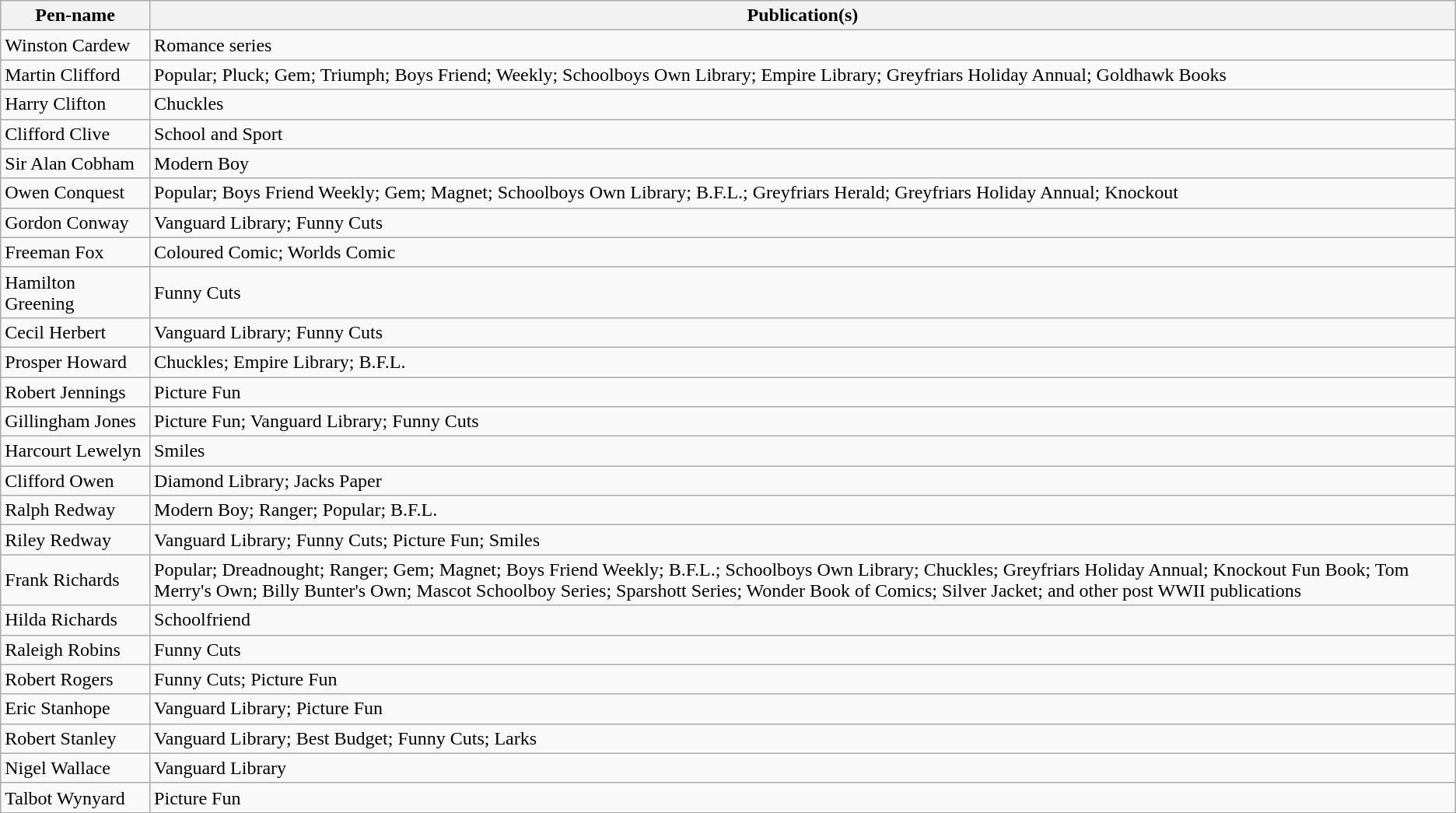<table class="wikitable">
<tr>
<th>Pen-name</th>
<th>Publication(s)</th>
</tr>
<tr>
<td>Winston Cardew</td>
<td>Romance series</td>
</tr>
<tr>
<td>Martin Clifford</td>
<td>Popular; Pluck; Gem; Triumph; Boys Friend; Weekly; Schoolboys Own Library; Empire Library; Greyfriars Holiday Annual; Goldhawk Books</td>
</tr>
<tr>
<td>Harry Clifton</td>
<td>Chuckles</td>
</tr>
<tr>
<td>Clifford Clive</td>
<td>School and Sport</td>
</tr>
<tr>
<td>Sir Alan Cobham</td>
<td>Modern Boy</td>
</tr>
<tr>
<td>Owen Conquest</td>
<td>Popular; Boys Friend Weekly; Gem; Magnet; Schoolboys Own Library; B.F.L.; Greyfriars Herald; Greyfriars Holiday Annual; Knockout</td>
</tr>
<tr>
<td>Gordon Conway</td>
<td>Vanguard Library; Funny Cuts</td>
</tr>
<tr>
<td>Freeman Fox</td>
<td>Coloured Comic; Worlds Comic</td>
</tr>
<tr>
<td>Hamilton Greening</td>
<td>Funny Cuts</td>
</tr>
<tr>
<td>Cecil Herbert</td>
<td>Vanguard Library; Funny Cuts</td>
</tr>
<tr>
<td>Prosper Howard</td>
<td>Chuckles; Empire Library; B.F.L.</td>
</tr>
<tr>
<td>Robert Jennings</td>
<td>Picture Fun</td>
</tr>
<tr>
<td>Gillingham Jones</td>
<td>Picture Fun; Vanguard Library; Funny Cuts</td>
</tr>
<tr>
<td style="white-space: nowrap;">Harcourt Lewelyn</td>
<td>Smiles</td>
</tr>
<tr>
<td>Clifford Owen</td>
<td>Diamond Library; Jacks Paper</td>
</tr>
<tr>
<td>Ralph Redway</td>
<td>Modern Boy; Ranger; Popular; B.F.L.</td>
</tr>
<tr>
<td>Riley Redway</td>
<td>Vanguard Library; Funny Cuts; Picture Fun; Smiles</td>
</tr>
<tr>
<td>Frank Richards</td>
<td>Popular; Dreadnought; Ranger; Gem; Magnet; Boys Friend Weekly; B.F.L.; Schoolboys Own Library; Chuckles; Greyfriars Holiday Annual; Knockout Fun Book; Tom Merry's Own; Billy Bunter's Own; Mascot Schoolboy Series; Sparshott Series; Wonder Book of Comics; Silver Jacket; and other post WWII publications</td>
</tr>
<tr>
<td>Hilda Richards</td>
<td>Schoolfriend</td>
</tr>
<tr>
<td>Raleigh Robins</td>
<td>Funny Cuts</td>
</tr>
<tr>
<td>Robert Rogers</td>
<td>Funny Cuts; Picture Fun</td>
</tr>
<tr>
<td>Eric Stanhope</td>
<td>Vanguard Library; Picture Fun</td>
</tr>
<tr>
<td>Robert Stanley</td>
<td>Vanguard Library; Best Budget; Funny Cuts; Larks</td>
</tr>
<tr>
<td>Nigel Wallace</td>
<td>Vanguard Library</td>
</tr>
<tr>
<td>Talbot Wynyard</td>
<td>Picture Fun</td>
</tr>
</table>
